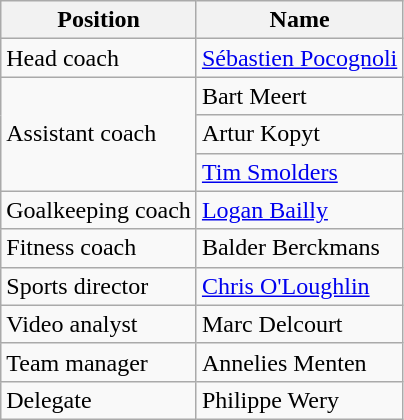<table class="wikitable">
<tr>
<th>Position</th>
<th>Name</th>
</tr>
<tr>
<td>Head coach</td>
<td> <a href='#'>Sébastien Pocognoli</a></td>
</tr>
<tr>
<td rowspan=3>Assistant coach</td>
<td> Bart Meert</td>
</tr>
<tr>
<td> Artur Kopyt</td>
</tr>
<tr>
<td> <a href='#'>Tim Smolders</a></td>
</tr>
<tr>
<td>Goalkeeping coach</td>
<td> <a href='#'>Logan Bailly</a></td>
</tr>
<tr>
<td>Fitness coach</td>
<td> Balder Berckmans</td>
</tr>
<tr>
<td>Sports director</td>
<td> <a href='#'>Chris O'Loughlin</a></td>
</tr>
<tr>
<td>Video analyst</td>
<td> Marc Delcourt</td>
</tr>
<tr>
<td>Team manager</td>
<td> Annelies Menten</td>
</tr>
<tr>
<td>Delegate</td>
<td> Philippe Wery</td>
</tr>
</table>
